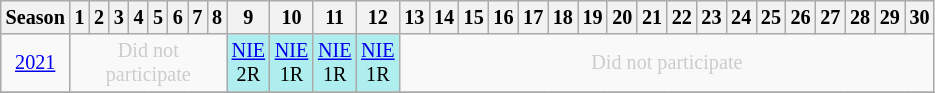<table class="wikitable" style="width:28%; margin:0; font-size:84%">
<tr>
<th>Season</th>
<th>1</th>
<th>2</th>
<th>3</th>
<th>4</th>
<th>5</th>
<th>6</th>
<th>7</th>
<th>8</th>
<th>9</th>
<th>10</th>
<th>11</th>
<th>12</th>
<th>13</th>
<th>14</th>
<th>15</th>
<th>16</th>
<th>17</th>
<th>18</th>
<th>19</th>
<th>20</th>
<th>21</th>
<th>22</th>
<th>23</th>
<th>24</th>
<th>25</th>
<th>26</th>
<th>27</th>
<th>28</th>
<th>29</th>
<th>30</th>
</tr>
<tr>
<td style="text-align:center; "background:#efefef;"><a href='#'>2021</a></td>
<td style="text-align:center; color:#ccc;" colspan=8>Did not participate</td>
<td style="text-align:center; background:#afeeee;"><a href='#'>NIE</a><br>2R</td>
<td style="text-align:center; background:#afeeee;"><a href='#'>NIE</a><br>1R</td>
<td style="text-align:center; background:#afeeee;"><a href='#'>NIE</a><br>1R</td>
<td style="text-align:center; background:#afeeee;"><a href='#'>NIE</a><br>1R</td>
<td style="text-align:center; color:#ccc;" colspan=18>Did not participate</td>
</tr>
<tr>
</tr>
</table>
